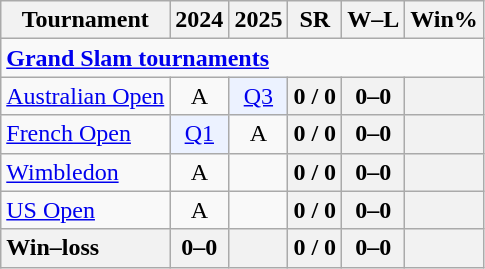<table class=wikitable style=text-align:center>
<tr>
<th>Tournament</th>
<th>2024</th>
<th>2025</th>
<th>SR</th>
<th>W–L</th>
<th>Win%</th>
</tr>
<tr>
<td colspan="11" style="text-align:left"><a href='#'><strong>Grand Slam tournaments</strong></a></td>
</tr>
<tr>
<td align=left><a href='#'>Australian Open</a></td>
<td>A</td>
<td bgcolor=ecf2ff><a href='#'>Q3</a></td>
<th>0 / 0</th>
<th>0–0</th>
<th></th>
</tr>
<tr>
<td align=left><a href='#'>French Open</a></td>
<td bgcolor=ecf2ff><a href='#'>Q1</a></td>
<td>A</td>
<th>0 / 0</th>
<th>0–0</th>
<th></th>
</tr>
<tr>
<td align=left><a href='#'>Wimbledon</a></td>
<td>A</td>
<td></td>
<th>0 / 0</th>
<th>0–0</th>
<th></th>
</tr>
<tr>
<td align=left><a href='#'>US Open</a></td>
<td>A</td>
<td></td>
<th>0 / 0</th>
<th>0–0</th>
<th></th>
</tr>
<tr>
<th style=text-align:left><strong>Win–loss</strong></th>
<th>0–0</th>
<th></th>
<th>0 / 0</th>
<th>0–0</th>
<th></th>
</tr>
</table>
